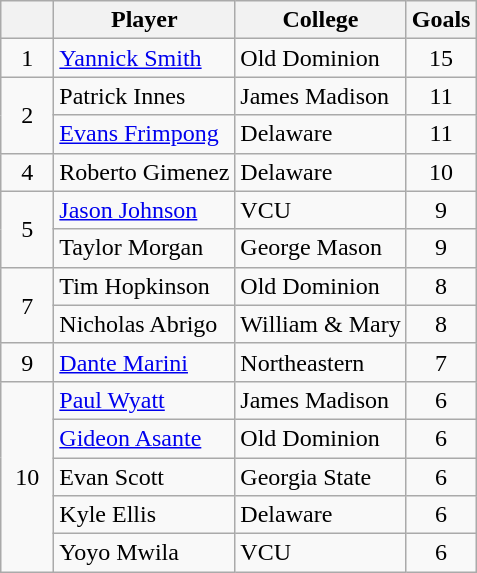<table class="wikitable" border="1">
<tr>
<th width="28"></th>
<th>Player</th>
<th>College</th>
<th>Goals</th>
</tr>
<tr>
<td align=center>1</td>
<td><a href='#'>Yannick Smith</a></td>
<td>Old Dominion</td>
<td align=center>15</td>
</tr>
<tr>
<td align=center rowspan=2>2</td>
<td>Patrick Innes</td>
<td>James Madison</td>
<td align=center>11</td>
</tr>
<tr>
<td><a href='#'>Evans Frimpong</a></td>
<td>Delaware</td>
<td align=center>11</td>
</tr>
<tr>
<td align=center>4</td>
<td>Roberto Gimenez</td>
<td>Delaware</td>
<td align=center>10</td>
</tr>
<tr>
<td align=center rowspan=2>5</td>
<td><a href='#'>Jason Johnson</a></td>
<td>VCU</td>
<td align=center>9</td>
</tr>
<tr>
<td>Taylor Morgan</td>
<td>George Mason</td>
<td align=center>9</td>
</tr>
<tr>
<td align=center rowspan=2>7</td>
<td>Tim Hopkinson</td>
<td>Old Dominion</td>
<td align=center>8</td>
</tr>
<tr>
<td>Nicholas Abrigo</td>
<td>William & Mary</td>
<td align=center>8</td>
</tr>
<tr>
<td align=center>9</td>
<td><a href='#'>Dante Marini</a></td>
<td>Northeastern</td>
<td align=center>7</td>
</tr>
<tr>
<td align=center rowspan=5>10</td>
<td><a href='#'>Paul Wyatt</a></td>
<td>James Madison</td>
<td align=center>6</td>
</tr>
<tr>
<td><a href='#'>Gideon Asante</a></td>
<td>Old Dominion</td>
<td align=center>6</td>
</tr>
<tr>
<td>Evan Scott</td>
<td>Georgia State</td>
<td align=center>6</td>
</tr>
<tr>
<td>Kyle Ellis</td>
<td>Delaware</td>
<td align=center>6</td>
</tr>
<tr>
<td>Yoyo Mwila</td>
<td>VCU</td>
<td align=center>6</td>
</tr>
</table>
